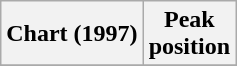<table class="wikitable sortable plainrowheaders" style="text-align:center">
<tr>
<th scope="col">Chart (1997)</th>
<th scope="col">Peak<br>position</th>
</tr>
<tr>
</tr>
</table>
